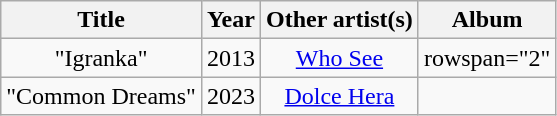<table class="wikitable plainrowheaders" style="text-align:center;">
<tr>
<th scope="col">Title</th>
<th scope="col">Year</th>
<th scope="col">Other artist(s)</th>
<th scope="col">Album</th>
</tr>
<tr>
<td scope="row">"Igranka"</td>
<td>2013</td>
<td><a href='#'>Who See</a></td>
<td>rowspan="2" </td>
</tr>
<tr>
<td>"Common Dreams"</td>
<td>2023</td>
<td><a href='#'>Dolce Hera</a></td>
</tr>
</table>
